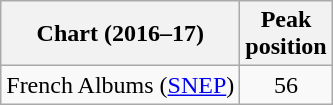<table class="wikitable sortable plainrowheaders" style="text-align:center">
<tr>
<th scope="col">Chart (2016–17)</th>
<th scope="col">Peak<br> position</th>
</tr>
<tr>
<td>French Albums (<a href='#'>SNEP</a>)</td>
<td>56</td>
</tr>
</table>
